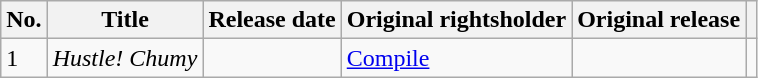<table class="wikitable sortable" width="auto">
<tr>
<th>No.</th>
<th>Title</th>
<th>Release date</th>
<th>Original rightsholder</th>
<th>Original release</th>
<th></th>
</tr>
<tr>
<td>1</td>
<td><em>Hustle! Chumy</em></td>
<td></td>
<td><a href='#'>Compile</a></td>
<td></td>
<td><br></td>
</tr>
</table>
